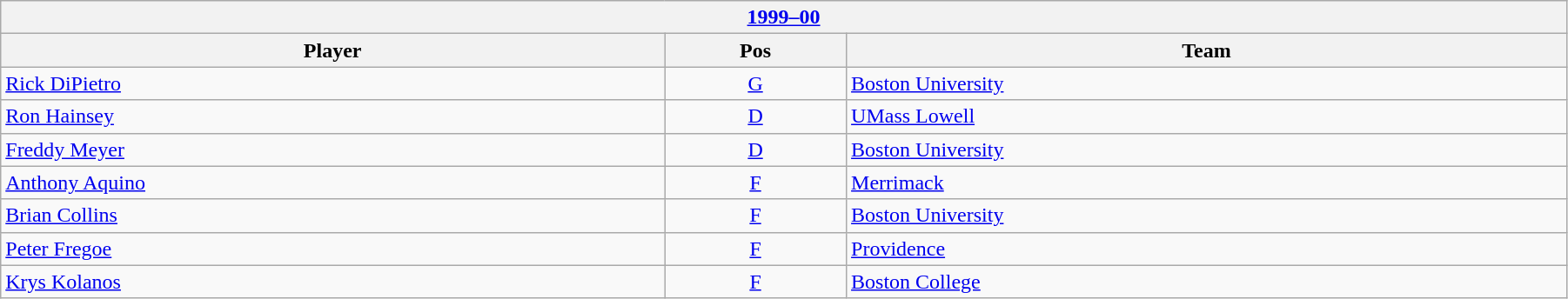<table class="wikitable" width=95%>
<tr>
<th colspan=3><a href='#'>1999–00</a></th>
</tr>
<tr>
<th>Player</th>
<th>Pos</th>
<th>Team</th>
</tr>
<tr>
<td><a href='#'>Rick DiPietro</a></td>
<td align=center><a href='#'>G</a></td>
<td><a href='#'>Boston University</a></td>
</tr>
<tr>
<td><a href='#'>Ron Hainsey</a></td>
<td align=center><a href='#'>D</a></td>
<td><a href='#'>UMass Lowell</a></td>
</tr>
<tr>
<td><a href='#'>Freddy Meyer</a></td>
<td align=center><a href='#'>D</a></td>
<td><a href='#'>Boston University</a></td>
</tr>
<tr>
<td><a href='#'>Anthony Aquino</a></td>
<td align=center><a href='#'>F</a></td>
<td><a href='#'>Merrimack</a></td>
</tr>
<tr>
<td><a href='#'>Brian Collins</a></td>
<td align=center><a href='#'>F</a></td>
<td><a href='#'>Boston University</a></td>
</tr>
<tr>
<td><a href='#'>Peter Fregoe</a></td>
<td align=center><a href='#'>F</a></td>
<td><a href='#'>Providence</a></td>
</tr>
<tr>
<td><a href='#'>Krys Kolanos</a></td>
<td align=center><a href='#'>F</a></td>
<td><a href='#'>Boston College</a></td>
</tr>
</table>
